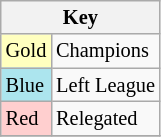<table class="wikitable" style="font-size:85%">
<tr>
<th colspan=2>Key</th>
</tr>
<tr>
<td bgcolor="#ffffbf">Gold</td>
<td>Champions</td>
</tr>
<tr>
<td bgcolor="#ace5ee">Blue</td>
<td>Left League</td>
</tr>
<tr>
<td bgcolor="#ffcfcf">Red</td>
<td>Relegated</td>
</tr>
<tr>
</tr>
</table>
